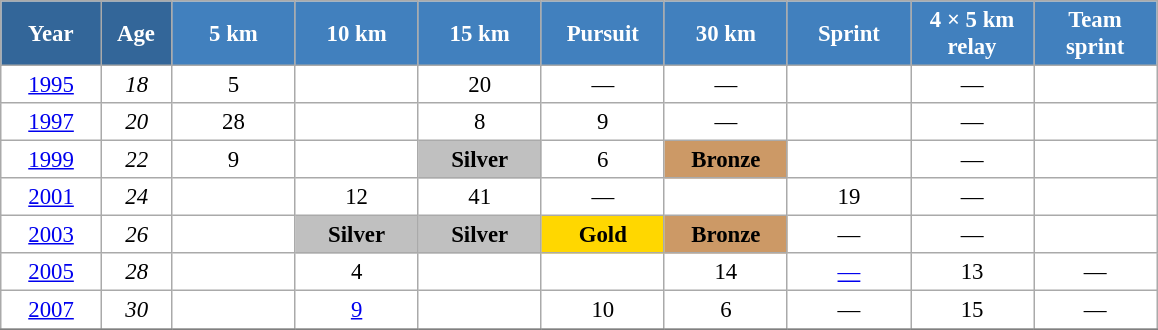<table class="wikitable" style="font-size:95%; text-align:center; border:grey solid 1px; border-collapse:collapse; background:#ffffff;">
<tr>
<th style="background-color:#369; color:white; width:60px;"> Year </th>
<th style="background-color:#369; color:white; width:40px;"> Age </th>
<th style="background-color:#4180be; color:white; width:75px;"> 5 km </th>
<th style="background-color:#4180be; color:white; width:75px;"> 10 km </th>
<th style="background-color:#4180be; color:white; width:75px;"> 15 km </th>
<th style="background-color:#4180be; color:white; width:75px;"> Pursuit </th>
<th style="background-color:#4180be; color:white; width:75px;"> 30 km </th>
<th style="background-color:#4180be; color:white; width:75px;"> Sprint </th>
<th style="background-color:#4180be; color:white; width:75px;"> 4 × 5 km <br> relay </th>
<th style="background-color:#4180be; color:white; width:75px;"> Team <br> sprint </th>
</tr>
<tr>
<td><a href='#'>1995</a></td>
<td><em>18</em></td>
<td>5</td>
<td></td>
<td>20</td>
<td>—</td>
<td>—</td>
<td></td>
<td>—</td>
<td></td>
</tr>
<tr>
<td><a href='#'>1997</a></td>
<td><em>20</em></td>
<td>28</td>
<td></td>
<td>8</td>
<td>9</td>
<td>—</td>
<td></td>
<td>—</td>
<td></td>
</tr>
<tr>
<td><a href='#'>1999</a></td>
<td><em>22</em></td>
<td>9</td>
<td></td>
<td style="background:silver;"><strong>Silver</strong></td>
<td>6</td>
<td bgcolor="cc9966"><strong>Bronze</strong></td>
<td></td>
<td>—</td>
<td></td>
</tr>
<tr>
<td><a href='#'>2001</a></td>
<td><em>24</em></td>
<td></td>
<td>12</td>
<td>41</td>
<td>—</td>
<td></td>
<td>19</td>
<td>—</td>
<td></td>
</tr>
<tr>
<td><a href='#'>2003</a></td>
<td><em>26</em></td>
<td></td>
<td style="background:silver;"><strong>Silver</strong></td>
<td style="background:silver;"><strong>Silver</strong></td>
<td style="background:gold;"><strong>Gold</strong></td>
<td bgcolor="cc9966"><strong>Bronze</strong></td>
<td>—</td>
<td>—</td>
<td></td>
</tr>
<tr>
<td><a href='#'>2005</a></td>
<td><em>28</em></td>
<td></td>
<td>4</td>
<td></td>
<td></td>
<td>14</td>
<td><a href='#'>—</a></td>
<td>13</td>
<td>—</td>
</tr>
<tr>
<td><a href='#'>2007</a></td>
<td><em>30</em></td>
<td></td>
<td><a href='#'>9</a></td>
<td></td>
<td>10</td>
<td>6</td>
<td>—</td>
<td>15</td>
<td>—</td>
</tr>
<tr>
</tr>
</table>
